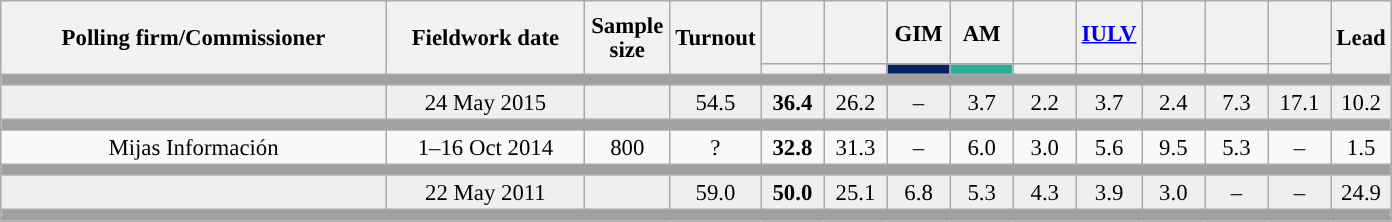<table class="wikitable collapsible collapsed" style="text-align:center; font-size:95%; line-height:16px;">
<tr style="height:42px;">
<th style="width:250px;" rowspan="2">Polling firm/Commissioner</th>
<th style="width:125px;" rowspan="2">Fieldwork date</th>
<th style="width:50px;" rowspan="2">Sample size</th>
<th style="width:45px;" rowspan="2">Turnout</th>
<th style="width:35px;"></th>
<th style="width:35px;"></th>
<th style="width:35px;">GIM</th>
<th style="width:35px;">AM</th>
<th style="width:35px;"></th>
<th style="width:35px;"><a href='#'>IULV</a></th>
<th style="width:35px;"></th>
<th style="width:35px;"></th>
<th style="width:35px;"></th>
<th style="width:30px;" rowspan="2">Lead</th>
</tr>
<tr>
<th style="color:inherit;background:"></th>
<th style="color:inherit;background:"></th>
<th style="color:inherit;background:#022262;"></th>
<th style="color:inherit;background:#27AF97;"></th>
<th style="color:inherit;background:"></th>
<th style="color:inherit;background:"></th>
<th style="color:inherit;background:"></th>
<th style="color:inherit;background:"></th>
<th style="color:inherit;background:"></th>
</tr>
<tr>
<td colspan="14" style="background:#A0A0A0"></td>
</tr>
<tr style="background:#EFEFEF;">
<td><strong></strong></td>
<td>24 May 2015</td>
<td></td>
<td>54.5</td>
<td><strong>36.4</strong><br></td>
<td>26.2<br></td>
<td>–</td>
<td>3.7<br></td>
<td>2.2<br></td>
<td>3.7<br></td>
<td>2.4<br></td>
<td>7.3<br></td>
<td>17.1<br></td>
<td style="background:">10.2</td>
</tr>
<tr>
<td colspan="14" style="background:#A0A0A0"></td>
</tr>
<tr>
<td>Mijas Información</td>
<td>1–16 Oct 2014</td>
<td>800</td>
<td>?</td>
<td><strong>32.8</strong><br></td>
<td>31.3<br></td>
<td>–</td>
<td>6.0<br></td>
<td>3.0<br></td>
<td>5.6<br></td>
<td>9.5<br></td>
<td>5.3<br></td>
<td>–</td>
<td style="background:">1.5</td>
</tr>
<tr>
<td colspan="14" style="background:#A0A0A0"></td>
</tr>
<tr style="background:#EFEFEF;">
<td><strong></strong></td>
<td>22 May 2011</td>
<td></td>
<td>59.0</td>
<td><strong>50.0</strong><br></td>
<td>25.1<br></td>
<td>6.8<br></td>
<td>5.3<br></td>
<td>4.3<br></td>
<td>3.9<br></td>
<td>3.0<br></td>
<td>–</td>
<td>–</td>
<td style="background:">24.9</td>
</tr>
<tr>
<td colspan="14" style="background:#A0A0A0"></td>
</tr>
</table>
